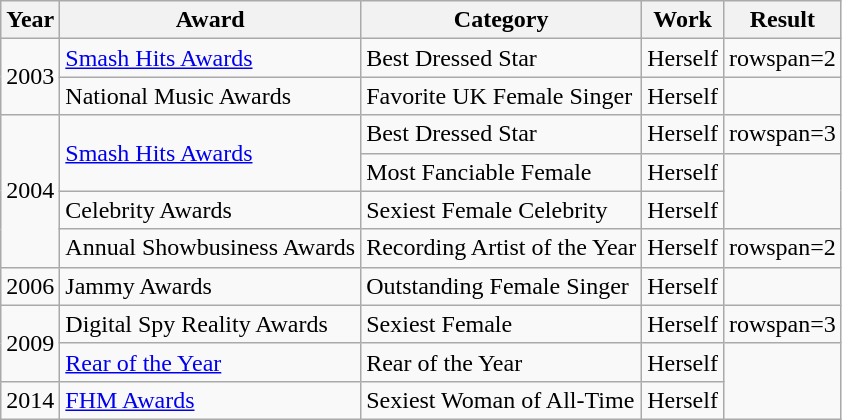<table class="wikitable">
<tr>
<th>Year</th>
<th>Award</th>
<th>Category</th>
<th>Work</th>
<th>Result</th>
</tr>
<tr>
<td rowspan=2>2003</td>
<td><a href='#'>Smash Hits Awards</a></td>
<td>Best Dressed Star</td>
<td>Herself</td>
<td>rowspan=2 </td>
</tr>
<tr>
<td>National Music Awards</td>
<td>Favorite UK Female Singer</td>
<td>Herself</td>
</tr>
<tr>
<td rowspan=4>2004</td>
<td rowspan=2><a href='#'>Smash Hits Awards</a></td>
<td>Best Dressed Star</td>
<td>Herself</td>
<td>rowspan=3 </td>
</tr>
<tr>
<td>Most Fanciable Female</td>
<td>Herself</td>
</tr>
<tr>
<td>Celebrity Awards</td>
<td>Sexiest Female Celebrity</td>
<td>Herself</td>
</tr>
<tr>
<td>Annual Showbusiness Awards</td>
<td>Recording Artist of the Year</td>
<td>Herself</td>
<td>rowspan=2 </td>
</tr>
<tr>
<td rowspan=1>2006</td>
<td>Jammy Awards</td>
<td>Outstanding Female Singer</td>
<td>Herself</td>
</tr>
<tr>
<td rowspan=2>2009</td>
<td>Digital Spy Reality Awards</td>
<td>Sexiest Female</td>
<td>Herself</td>
<td>rowspan=3 </td>
</tr>
<tr>
<td><a href='#'>Rear of the Year</a></td>
<td>Rear of the Year</td>
<td>Herself</td>
</tr>
<tr>
<td>2014</td>
<td><a href='#'>FHM Awards</a></td>
<td>Sexiest Woman of All-Time</td>
<td>Herself</td>
</tr>
</table>
